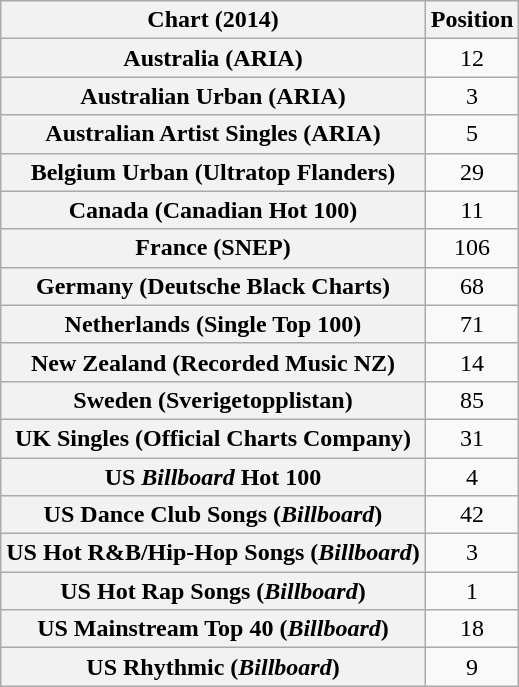<table class="wikitable plainrowheaders sortable" style="text-align:center">
<tr>
<th scope="col">Chart (2014)</th>
<th scope="col">Position</th>
</tr>
<tr>
<th scope=row>Australia (ARIA)</th>
<td align=center>12</td>
</tr>
<tr>
<th scope="row">Australian Urban (ARIA)</th>
<td style="text-align:center;">3</td>
</tr>
<tr>
<th scope="row">Australian Artist Singles (ARIA)</th>
<td style="text-align:center;">5</td>
</tr>
<tr>
<th scope="row">Belgium Urban (Ultratop Flanders)</th>
<td style="text-align:center;">29</td>
</tr>
<tr>
<th scope="row">Canada (Canadian Hot 100)</th>
<td style="text-align:center;">11</td>
</tr>
<tr>
<th scope="row">France (SNEP)</th>
<td style="text-align:center;">106</td>
</tr>
<tr>
<th scope="row">Germany (Deutsche Black Charts)</th>
<td style="text-align:center;">68</td>
</tr>
<tr>
<th scope="row">Netherlands (Single Top 100)</th>
<td style="text-align:center;">71</td>
</tr>
<tr>
<th scope="row">New Zealand (Recorded Music NZ)</th>
<td style="text-align:center;">14</td>
</tr>
<tr>
<th scope="row">Sweden (Sverigetopplistan)</th>
<td style="text-align:center;">85</td>
</tr>
<tr>
<th scope="row">UK Singles (Official Charts Company)</th>
<td style="text-align:center;">31</td>
</tr>
<tr>
<th scope="row">US <em>Billboard</em> Hot 100</th>
<td style="text-align:center;">4</td>
</tr>
<tr>
<th scope="row">US Dance Club Songs (<em>Billboard</em>)</th>
<td style="text-align:center;">42</td>
</tr>
<tr>
<th scope="row">US Hot R&B/Hip-Hop Songs (<em>Billboard</em>)</th>
<td style="text-align:center;">3</td>
</tr>
<tr>
<th scope="row">US Hot Rap Songs (<em>Billboard</em>)</th>
<td style="text-align:center;">1</td>
</tr>
<tr>
<th scope="row">US Mainstream Top 40 (<em>Billboard</em>)</th>
<td style="text-align:center;">18</td>
</tr>
<tr>
<th scope="row">US Rhythmic (<em>Billboard</em>)</th>
<td style="text-align:center;">9</td>
</tr>
</table>
